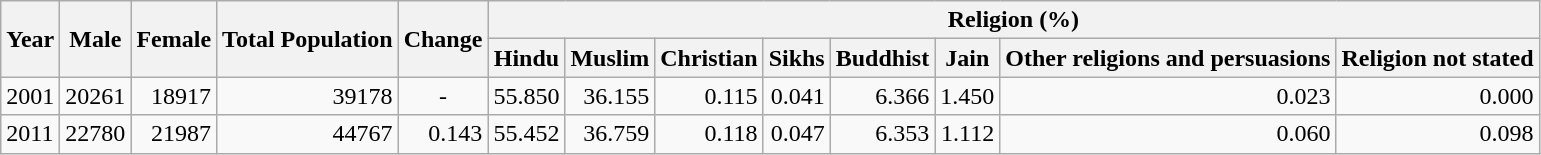<table class="wikitable">
<tr>
<th rowspan="2">Year</th>
<th rowspan="2">Male</th>
<th rowspan="2">Female</th>
<th rowspan="2">Total Population</th>
<th rowspan="2">Change</th>
<th colspan="8">Religion (%)</th>
</tr>
<tr>
<th>Hindu</th>
<th>Muslim</th>
<th>Christian</th>
<th>Sikhs</th>
<th>Buddhist</th>
<th>Jain</th>
<th>Other religions and persuasions</th>
<th>Religion not stated</th>
</tr>
<tr>
<td>2001</td>
<td style="text-align:right;">20261</td>
<td style="text-align:right;">18917</td>
<td style="text-align:right;">39178</td>
<td style="text-align:center;">-</td>
<td style="text-align:right;">55.850</td>
<td style="text-align:right;">36.155</td>
<td style="text-align:right;">0.115</td>
<td style="text-align:right;">0.041</td>
<td style="text-align:right;">6.366</td>
<td style="text-align:right;">1.450</td>
<td style="text-align:right;">0.023</td>
<td style="text-align:right;">0.000</td>
</tr>
<tr>
<td>2011</td>
<td style="text-align:right;">22780</td>
<td style="text-align:right;">21987</td>
<td style="text-align:right;">44767</td>
<td style="text-align:right;">0.143</td>
<td style="text-align:right;">55.452</td>
<td style="text-align:right;">36.759</td>
<td style="text-align:right;">0.118</td>
<td style="text-align:right;">0.047</td>
<td style="text-align:right;">6.353</td>
<td style="text-align:right;">1.112</td>
<td style="text-align:right;">0.060</td>
<td style="text-align:right;">0.098</td>
</tr>
</table>
